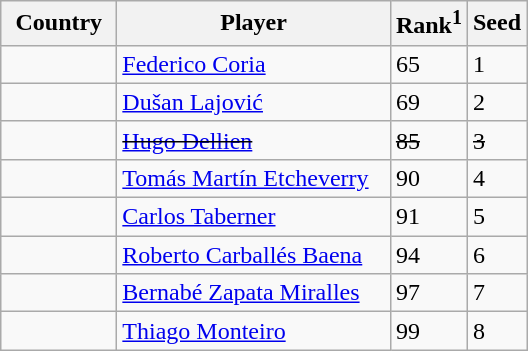<table class="sortable wikitable">
<tr>
<th width="70">Country</th>
<th width="175">Player</th>
<th>Rank<sup>1</sup></th>
<th>Seed</th>
</tr>
<tr>
<td></td>
<td><a href='#'>Federico Coria</a></td>
<td>65</td>
<td>1</td>
</tr>
<tr>
<td></td>
<td><a href='#'>Dušan Lajović</a></td>
<td>69</td>
<td>2</td>
</tr>
<tr>
<td><s></s></td>
<td><s><a href='#'>Hugo Dellien</a></s></td>
<td><s>85</s></td>
<td><s>3</s></td>
</tr>
<tr>
<td></td>
<td><a href='#'>Tomás Martín Etcheverry</a></td>
<td>90</td>
<td>4</td>
</tr>
<tr>
<td></td>
<td><a href='#'>Carlos Taberner</a></td>
<td>91</td>
<td>5</td>
</tr>
<tr>
<td></td>
<td><a href='#'>Roberto Carballés Baena</a></td>
<td>94</td>
<td>6</td>
</tr>
<tr>
<td></td>
<td><a href='#'>Bernabé Zapata Miralles</a></td>
<td>97</td>
<td>7</td>
</tr>
<tr>
<td></td>
<td><a href='#'>Thiago Monteiro</a></td>
<td>99</td>
<td>8</td>
</tr>
</table>
